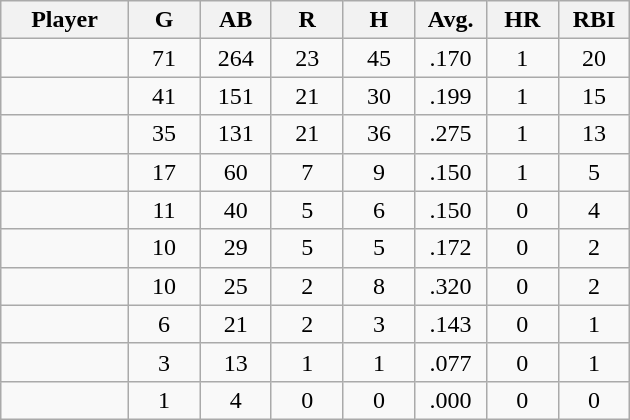<table class="wikitable sortable">
<tr>
<th bgcolor="#DDDDFF" width="16%">Player</th>
<th bgcolor="#DDDDFF" width="9%">G</th>
<th bgcolor="#DDDDFF" width="9%">AB</th>
<th bgcolor="#DDDDFF" width="9%">R</th>
<th bgcolor="#DDDDFF" width="9%">H</th>
<th bgcolor="#DDDDFF" width="9%">Avg.</th>
<th bgcolor="#DDDDFF" width="9%">HR</th>
<th bgcolor="#DDDDFF" width="9%">RBI</th>
</tr>
<tr align="center">
<td></td>
<td>71</td>
<td>264</td>
<td>23</td>
<td>45</td>
<td>.170</td>
<td>1</td>
<td>20</td>
</tr>
<tr align="center">
<td></td>
<td>41</td>
<td>151</td>
<td>21</td>
<td>30</td>
<td>.199</td>
<td>1</td>
<td>15</td>
</tr>
<tr align="center">
<td></td>
<td>35</td>
<td>131</td>
<td>21</td>
<td>36</td>
<td>.275</td>
<td>1</td>
<td>13</td>
</tr>
<tr align="center">
<td></td>
<td>17</td>
<td>60</td>
<td>7</td>
<td>9</td>
<td>.150</td>
<td>1</td>
<td>5</td>
</tr>
<tr align="center">
<td></td>
<td>11</td>
<td>40</td>
<td>5</td>
<td>6</td>
<td>.150</td>
<td>0</td>
<td>4</td>
</tr>
<tr align="center">
<td></td>
<td>10</td>
<td>29</td>
<td>5</td>
<td>5</td>
<td>.172</td>
<td>0</td>
<td>2</td>
</tr>
<tr align="center">
<td></td>
<td>10</td>
<td>25</td>
<td>2</td>
<td>8</td>
<td>.320</td>
<td>0</td>
<td>2</td>
</tr>
<tr align="center">
<td></td>
<td>6</td>
<td>21</td>
<td>2</td>
<td>3</td>
<td>.143</td>
<td>0</td>
<td>1</td>
</tr>
<tr align="center">
<td></td>
<td>3</td>
<td>13</td>
<td>1</td>
<td>1</td>
<td>.077</td>
<td>0</td>
<td>1</td>
</tr>
<tr align="center">
<td></td>
<td>1</td>
<td>4</td>
<td>0</td>
<td>0</td>
<td>.000</td>
<td>0</td>
<td>0</td>
</tr>
</table>
